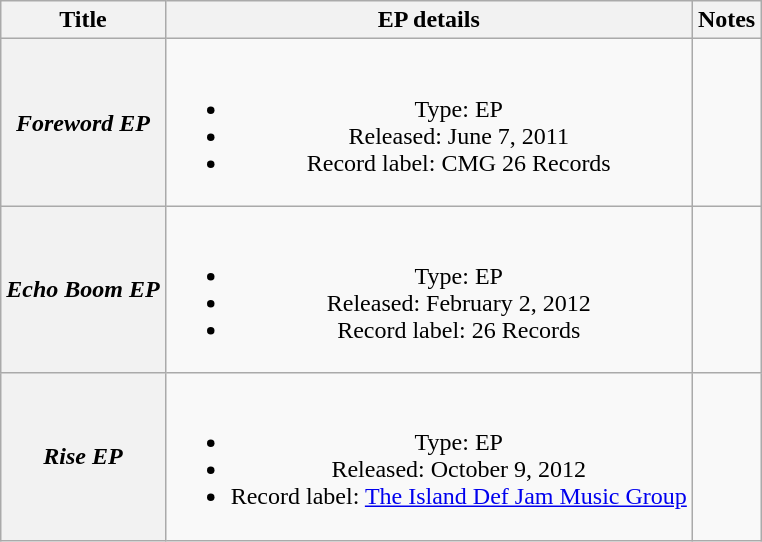<table class="wikitable plainrowheaders" style="text-align:center;">
<tr>
<th scope="col">Title</th>
<th scope="col">EP details</th>
<th scope="col">Notes</th>
</tr>
<tr>
<th scope="row"><em>Foreword EP</em></th>
<td><br><ul><li>Type: EP</li><li>Released: June 7, 2011</li><li>Record label: CMG 26 Records</li></ul></td>
<td><br></td>
</tr>
<tr>
<th scope="row"><em>Echo Boom EP</em></th>
<td><br><ul><li>Type: EP</li><li>Released: February 2, 2012</li><li>Record label: 26 Records</li></ul></td>
<td><br></td>
</tr>
<tr>
<th scope="row"><em>Rise EP</em></th>
<td><br><ul><li>Type: EP</li><li>Released: October 9, 2012</li><li>Record label: <a href='#'>The Island Def Jam Music Group</a></li></ul></td>
<td><br></td>
</tr>
</table>
